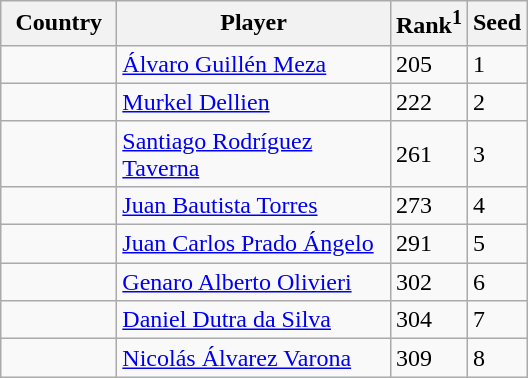<table class="sortable wikitable">
<tr>
<th width="70">Country</th>
<th width="175">Player</th>
<th>Rank<sup>1</sup></th>
<th>Seed</th>
</tr>
<tr>
<td></td>
<td><a href='#'>Álvaro Guillén Meza</a></td>
<td>205</td>
<td>1</td>
</tr>
<tr>
<td></td>
<td><a href='#'>Murkel Dellien</a></td>
<td>222</td>
<td>2</td>
</tr>
<tr>
<td></td>
<td><a href='#'>Santiago Rodríguez Taverna</a></td>
<td>261</td>
<td>3</td>
</tr>
<tr>
<td></td>
<td><a href='#'>Juan Bautista Torres</a></td>
<td>273</td>
<td>4</td>
</tr>
<tr>
<td></td>
<td><a href='#'>Juan Carlos Prado Ángelo</a></td>
<td>291</td>
<td>5</td>
</tr>
<tr>
<td></td>
<td><a href='#'>Genaro Alberto Olivieri</a></td>
<td>302</td>
<td>6</td>
</tr>
<tr>
<td></td>
<td><a href='#'>Daniel Dutra da Silva</a></td>
<td>304</td>
<td>7</td>
</tr>
<tr>
<td></td>
<td><a href='#'>Nicolás Álvarez Varona</a></td>
<td>309</td>
<td>8</td>
</tr>
</table>
